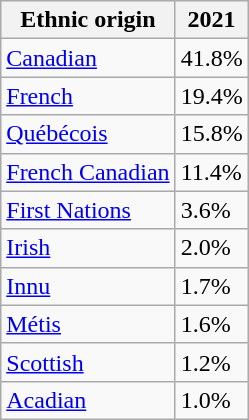<table class="wikitable" style="float:left;">
<tr>
<th>Ethnic origin</th>
<th>2021</th>
</tr>
<tr>
<td><a href='#'>Canadian</a></td>
<td>41.8%</td>
</tr>
<tr>
<td><a href='#'>French</a></td>
<td>19.4%</td>
</tr>
<tr>
<td><a href='#'>Québécois</a></td>
<td>15.8%</td>
</tr>
<tr>
<td><a href='#'>French Canadian</a></td>
<td>11.4%</td>
</tr>
<tr>
<td><a href='#'>First Nations</a></td>
<td>3.6%</td>
</tr>
<tr>
<td><a href='#'>Irish</a></td>
<td>2.0%</td>
</tr>
<tr>
<td><a href='#'>Innu</a></td>
<td>1.7%</td>
</tr>
<tr>
<td><a href='#'>Métis</a></td>
<td>1.6%</td>
</tr>
<tr>
<td><a href='#'>Scottish</a></td>
<td>1.2%</td>
</tr>
<tr>
<td><a href='#'>Acadian</a></td>
<td>1.0%</td>
</tr>
</table>
